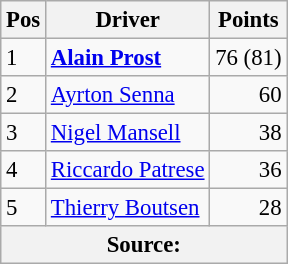<table class="wikitable" style="font-size: 95%;">
<tr>
<th>Pos</th>
<th>Driver</th>
<th>Points</th>
</tr>
<tr>
<td>1</td>
<td> <strong><a href='#'>Alain Prost</a></strong></td>
<td align=right>76 (81)</td>
</tr>
<tr>
<td>2</td>
<td> <a href='#'>Ayrton Senna</a></td>
<td align=right>60</td>
</tr>
<tr>
<td>3</td>
<td> <a href='#'>Nigel Mansell</a></td>
<td align=right>38</td>
</tr>
<tr>
<td>4</td>
<td> <a href='#'>Riccardo Patrese</a></td>
<td align=right>36</td>
</tr>
<tr>
<td>5</td>
<td> <a href='#'>Thierry Boutsen</a></td>
<td align=right>28</td>
</tr>
<tr>
<th colspan=4>Source: </th>
</tr>
</table>
